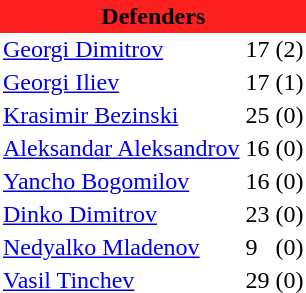<table class="toccolours" border="0" cellpadding="2" cellspacing="0" align="left" style="margin:0.5em;">
<tr>
<th colspan="4" align="center" bgcolor="#FF2020"><span>Defenders</span></th>
</tr>
<tr>
<td> <a href='#'>Georgi Dimitrov</a></td>
<td>17</td>
<td>(2)</td>
</tr>
<tr>
<td> <a href='#'>Georgi Iliev</a></td>
<td>17</td>
<td>(1)</td>
</tr>
<tr>
<td> <a href='#'>Krasimir Bezinski</a></td>
<td>25</td>
<td>(0)</td>
</tr>
<tr>
<td> <a href='#'>Aleksandar Aleksandrov</a></td>
<td>16</td>
<td>(0)</td>
</tr>
<tr>
<td> <a href='#'>Yancho Bogomilov</a></td>
<td>16</td>
<td>(0)</td>
</tr>
<tr>
<td> <a href='#'>Dinko Dimitrov</a></td>
<td>23</td>
<td>(0)</td>
</tr>
<tr>
<td> <a href='#'>Nedyalko Mladenov</a></td>
<td>9</td>
<td>(0)</td>
</tr>
<tr>
<td> <a href='#'>Vasil Tinchev</a></td>
<td>29</td>
<td>(0)</td>
</tr>
<tr>
</tr>
</table>
